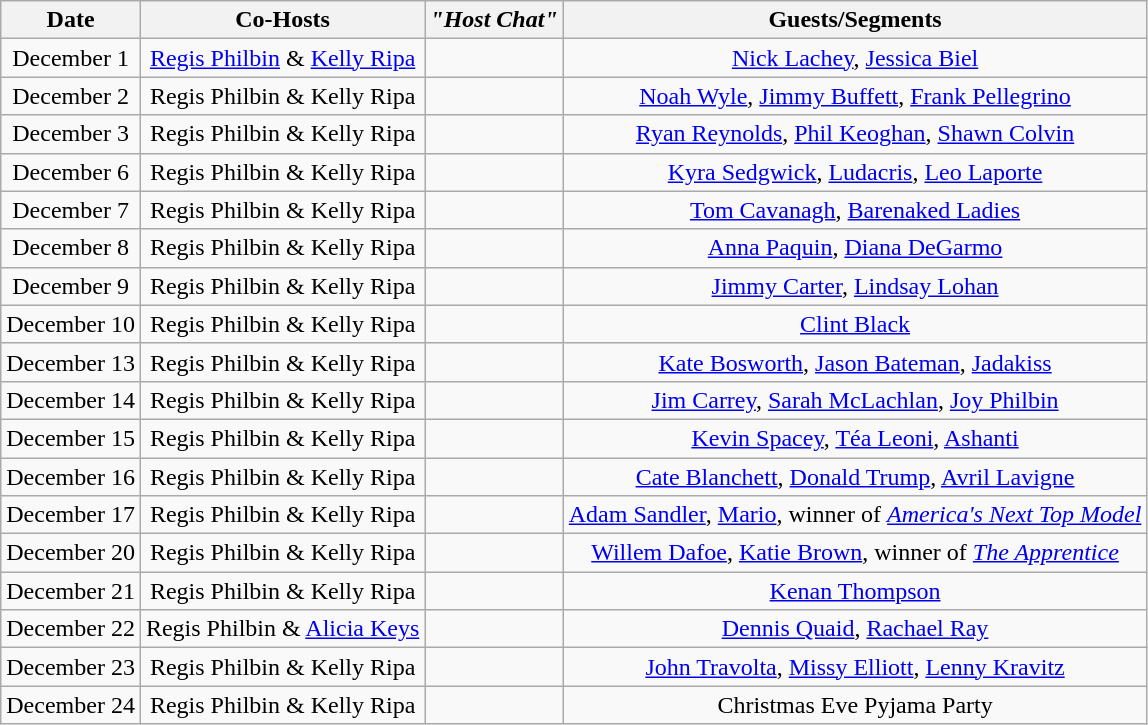<table class="wikitable sortable" style="text-align:center;">
<tr>
<th>Date</th>
<th>Co-Hosts</th>
<th><em>"Host Chat"</em></th>
<th>Guests/Segments</th>
</tr>
<tr>
<td>December 1</td>
<td><a href='#'>Regis Philbin</a> & <a href='#'>Kelly Ripa</a></td>
<td></td>
<td><a href='#'>Nick Lachey</a>, <a href='#'>Jessica Biel</a></td>
</tr>
<tr>
<td>December 2</td>
<td>Regis Philbin & Kelly Ripa</td>
<td></td>
<td><a href='#'>Noah Wyle</a>, <a href='#'>Jimmy Buffett</a>, <a href='#'>Frank Pellegrino</a></td>
</tr>
<tr>
<td>December 3</td>
<td>Regis Philbin & Kelly Ripa</td>
<td></td>
<td><a href='#'>Ryan Reynolds</a>, <a href='#'>Phil Keoghan</a>, <a href='#'>Shawn Colvin</a></td>
</tr>
<tr>
<td>December 6</td>
<td>Regis Philbin & Kelly Ripa</td>
<td></td>
<td><a href='#'>Kyra Sedgwick</a>, <a href='#'>Ludacris</a>, <a href='#'>Leo Laporte</a></td>
</tr>
<tr>
<td>December 7</td>
<td>Regis Philbin & Kelly Ripa</td>
<td></td>
<td><a href='#'>Tom Cavanagh</a>, <a href='#'>Barenaked Ladies</a></td>
</tr>
<tr>
<td>December 8</td>
<td>Regis Philbin & Kelly Ripa</td>
<td></td>
<td><a href='#'>Anna Paquin</a>, <a href='#'>Diana DeGarmo</a></td>
</tr>
<tr>
<td>December 9</td>
<td>Regis Philbin & Kelly Ripa</td>
<td></td>
<td><a href='#'>Jimmy Carter</a>, <a href='#'>Lindsay Lohan</a></td>
</tr>
<tr>
<td>December 10</td>
<td>Regis Philbin & Kelly Ripa</td>
<td></td>
<td><a href='#'>Clint Black</a></td>
</tr>
<tr>
<td>December 13</td>
<td>Regis Philbin & Kelly Ripa</td>
<td></td>
<td><a href='#'>Kate Bosworth</a>, <a href='#'>Jason Bateman</a>, <a href='#'>Jadakiss</a></td>
</tr>
<tr>
<td>December 14</td>
<td>Regis Philbin & Kelly Ripa</td>
<td></td>
<td><a href='#'>Jim Carrey</a>, <a href='#'>Sarah McLachlan</a>, <a href='#'>Joy Philbin</a></td>
</tr>
<tr>
<td>December 15</td>
<td>Regis Philbin & Kelly Ripa</td>
<td></td>
<td><a href='#'>Kevin Spacey</a>, <a href='#'>Téa Leoni</a>, <a href='#'>Ashanti</a></td>
</tr>
<tr>
<td>December 16</td>
<td>Regis Philbin & Kelly Ripa</td>
<td></td>
<td><a href='#'>Cate Blanchett</a>, <a href='#'>Donald Trump</a>, <a href='#'>Avril Lavigne</a></td>
</tr>
<tr>
<td>December 17</td>
<td>Regis Philbin & Kelly Ripa</td>
<td></td>
<td><a href='#'>Adam Sandler</a>, <a href='#'>Mario</a>, winner of <em><a href='#'>America's Next Top Model</a></em></td>
</tr>
<tr>
<td>December 20</td>
<td>Regis Philbin & Kelly Ripa</td>
<td></td>
<td><a href='#'>Willem Dafoe</a>, <a href='#'>Katie Brown</a>, winner of <em><a href='#'>The Apprentice</a></em></td>
</tr>
<tr>
<td>December 21</td>
<td>Regis Philbin & Kelly Ripa</td>
<td></td>
<td><a href='#'>Kenan Thompson</a></td>
</tr>
<tr>
<td>December 22</td>
<td>Regis Philbin & <a href='#'>Alicia Keys</a></td>
<td></td>
<td><a href='#'>Dennis Quaid</a>, <a href='#'>Rachael Ray</a></td>
</tr>
<tr>
<td>December 23</td>
<td>Regis Philbin & Kelly Ripa</td>
<td></td>
<td><a href='#'>John Travolta</a>, <a href='#'>Missy Elliott</a>, <a href='#'>Lenny Kravitz</a></td>
</tr>
<tr>
<td>December 24</td>
<td>Regis Philbin & Kelly Ripa</td>
<td></td>
<td>Christmas Eve Pyjama Party</td>
</tr>
</table>
